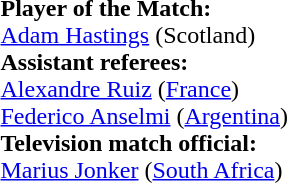<table style="width:100%">
<tr>
<td><br><strong>Player of the Match:</strong>
<br><a href='#'>Adam Hastings</a> (Scotland)<br><strong>Assistant referees:</strong>
<br><a href='#'>Alexandre Ruiz</a> (<a href='#'>France</a>)
<br><a href='#'>Federico Anselmi</a> (<a href='#'>Argentina</a>)
<br><strong>Television match official:</strong>
<br><a href='#'>Marius Jonker</a> (<a href='#'>South Africa</a>)</td>
</tr>
</table>
